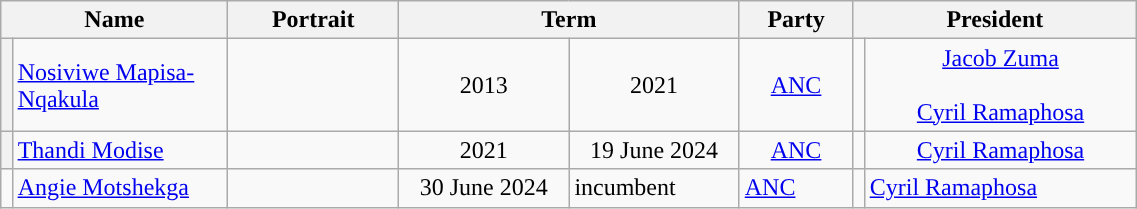<table class="wikitable sortable" width="60%">
<tr>
<th colspan=2 width=20%>Name</th>
<th width=75>Portrait</th>
<th colspan=2 width=30%>Term</th>
<th width=10%>Party</th>
<th colspan=2 width=25%>President</th>
</tr>
<tr style="text-align:center">
<th style="width:1%;background-color: "></th>
<td align=left><a href='#'>Nosiviwe Mapisa-Nqakula</a></td>
<td align=center></td>
<td>2013</td>
<td>2021</td>
<td><a href='#'>ANC</a></td>
<td style="width:1%;background-color: "></td>
<td><a href='#'>Jacob Zuma</a><br> <br><a href='#'>Cyril Ramaphosa</a><br> </td>
</tr>
<tr style="text-align:center">
<th style="width:1%;background-color: "></th>
<td align=left><a href='#'>Thandi Modise</a></td>
<td align=center></td>
<td>2021</td>
<td>19 June  2024</td>
<td><a href='#'>ANC</a></td>
<td style="width:1%;background-color: "></td>
<td><a href='#'>Cyril Ramaphosa</a><br> </td>
</tr>
<tr>
<td style="width:1%;background-color: "></td>
<td><a href='#'>Angie Motshekga</a></td>
<td align=center></td>
<td align=center>30 June 2024</td>
<td>incumbent</td>
<td><a href='#'>ANC</a></td>
<td style="width:1%;background-color: "></td>
<td><a href='#'>Cyril Ramaphosa</a><br> </td>
</tr>
</table>
